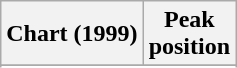<table class="wikitable sortable plainrowheaders" style="text-align:center">
<tr>
<th scope="col">Chart (1999)</th>
<th scope="col">Peak<br>position</th>
</tr>
<tr>
</tr>
<tr>
</tr>
</table>
